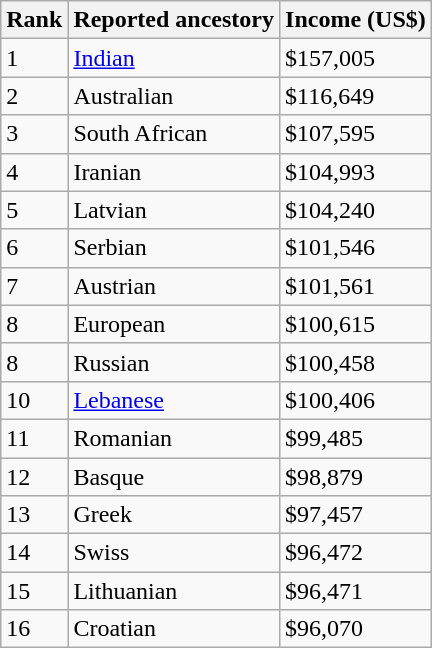<table class="wikitable sortable">
<tr>
<th>Rank</th>
<th>Reported ancestory</th>
<th>Income (US$)</th>
</tr>
<tr>
<td>1</td>
<td><a href='#'>Indian</a></td>
<td>$157,005</td>
</tr>
<tr>
<td>2</td>
<td>Australian</td>
<td>$116,649</td>
</tr>
<tr>
<td>3</td>
<td>South African</td>
<td>$107,595</td>
</tr>
<tr>
<td>4</td>
<td>Iranian</td>
<td>$104,993</td>
</tr>
<tr>
<td>5</td>
<td>Latvian</td>
<td>$104,240</td>
</tr>
<tr>
<td>6</td>
<td>Serbian</td>
<td>$101,546</td>
</tr>
<tr>
<td>7</td>
<td>Austrian</td>
<td>$101,561</td>
</tr>
<tr>
<td>8</td>
<td>European</td>
<td>$100,615</td>
</tr>
<tr>
<td>8</td>
<td>Russian</td>
<td>$100,458</td>
</tr>
<tr>
<td>10</td>
<td><a href='#'>Lebanese</a></td>
<td>$100,406</td>
</tr>
<tr>
<td>11</td>
<td>Romanian</td>
<td>$99,485</td>
</tr>
<tr>
<td>12</td>
<td>Basque</td>
<td>$98,879</td>
</tr>
<tr>
<td>13</td>
<td>Greek</td>
<td>$97,457</td>
</tr>
<tr>
<td>14</td>
<td>Swiss</td>
<td>$96,472</td>
</tr>
<tr>
<td>15</td>
<td>Lithuanian</td>
<td>$96,471</td>
</tr>
<tr>
<td>16</td>
<td>Croatian</td>
<td>$96,070</td>
</tr>
</table>
